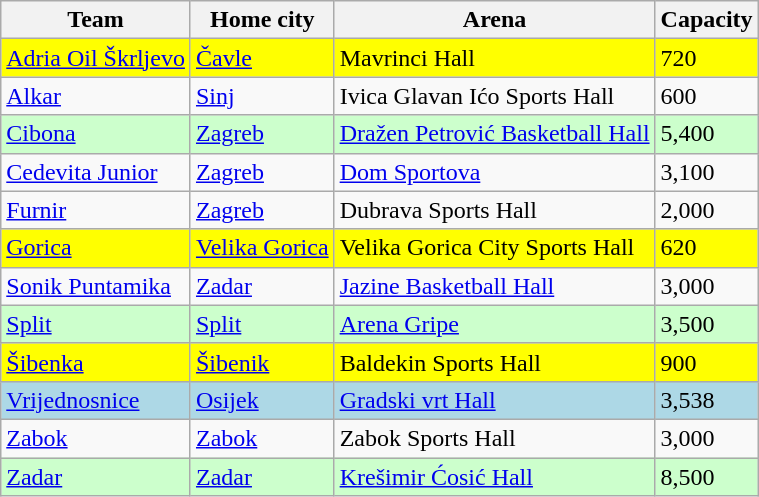<table class="wikitable">
<tr>
<th>Team</th>
<th>Home city</th>
<th>Arena</th>
<th>Capacity</th>
</tr>
<tr bgcolor="yellow">
<td><a href='#'>Adria Oil Škrljevo</a></td>
<td><a href='#'>Čavle</a></td>
<td>Mavrinci Hall</td>
<td>720</td>
</tr>
<tr>
<td><a href='#'>Alkar</a></td>
<td><a href='#'>Sinj</a></td>
<td>Ivica Glavan Ićo Sports Hall</td>
<td>600</td>
</tr>
<tr bgcolor="ccffcc">
<td><a href='#'>Cibona</a></td>
<td><a href='#'>Zagreb</a></td>
<td><a href='#'>Dražen Petrović Basketball Hall</a></td>
<td>5,400</td>
</tr>
<tr>
<td><a href='#'>Cedevita Junior</a></td>
<td><a href='#'>Zagreb</a></td>
<td><a href='#'>Dom Sportova</a></td>
<td>3,100</td>
</tr>
<tr>
<td><a href='#'>Furnir</a></td>
<td><a href='#'>Zagreb</a></td>
<td>Dubrava Sports Hall</td>
<td>2,000</td>
</tr>
<tr bgcolor="yellow">
<td><a href='#'>Gorica</a></td>
<td><a href='#'>Velika Gorica</a></td>
<td>Velika Gorica City Sports Hall</td>
<td>620</td>
</tr>
<tr>
<td><a href='#'>Sonik Puntamika</a></td>
<td><a href='#'>Zadar</a></td>
<td><a href='#'>Jazine Basketball Hall</a></td>
<td>3,000</td>
</tr>
<tr bgcolor="ccffcc">
<td><a href='#'>Split</a></td>
<td><a href='#'>Split</a></td>
<td><a href='#'>Arena Gripe</a></td>
<td>3,500</td>
</tr>
<tr bgcolor="yellow">
<td><a href='#'>Šibenka</a></td>
<td><a href='#'>Šibenik</a></td>
<td>Baldekin Sports Hall</td>
<td>900</td>
</tr>
<tr bgcolor=lightblue>
<td><a href='#'>Vrijednosnice</a></td>
<td><a href='#'>Osijek</a></td>
<td><a href='#'>Gradski vrt Hall</a></td>
<td>3,538</td>
</tr>
<tr>
<td><a href='#'>Zabok</a></td>
<td><a href='#'>Zabok</a></td>
<td>Zabok Sports Hall</td>
<td>3,000</td>
</tr>
<tr bgcolor="ccffcc">
<td><a href='#'>Zadar</a></td>
<td><a href='#'>Zadar</a></td>
<td><a href='#'>Krešimir Ćosić Hall</a></td>
<td>8,500</td>
</tr>
</table>
